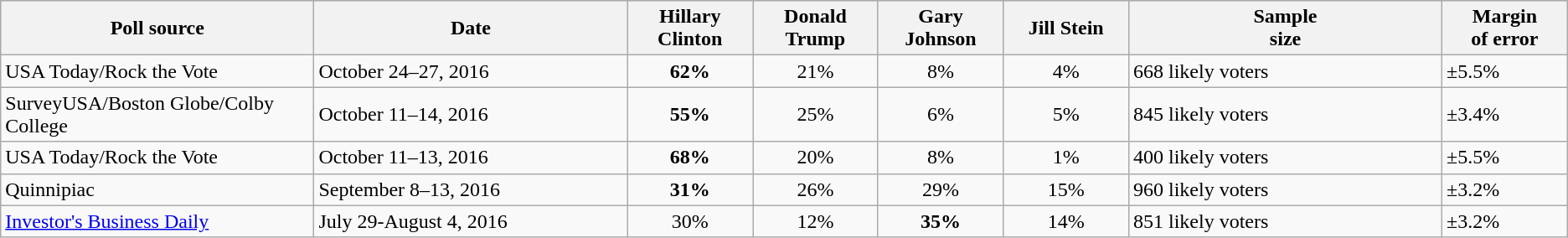<table class="wikitable sortable">
<tr style="background:lightgrey;">
<th width="20%">Poll source</th>
<th width="20%">Date</th>
<th width="8%">Hillary Clinton<br><small></small></th>
<th width="8%">Donald Trump<br><small></small></th>
<th width="8%">Gary Johnson<br><small></small></th>
<th width="8%">Jill Stein<br><small></small></th>
<th width="20%">Sample<br>size</th>
<th width="8%">Margin<br>of error</th>
</tr>
<tr>
<td>USA Today/Rock the Vote</td>
<td>October 24–27, 2016</td>
<td align="center" ><strong>62%</strong></td>
<td align="center">21%</td>
<td align="center">8%</td>
<td align="center">4%</td>
<td>668 likely voters</td>
<td>±5.5%</td>
</tr>
<tr>
<td>SurveyUSA/Boston Globe/Colby College</td>
<td>October 11–14, 2016</td>
<td align="center" ><strong>55%</strong></td>
<td align="center">25%</td>
<td align="center">6%</td>
<td align="center">5%</td>
<td>845 likely voters</td>
<td>±3.4%</td>
</tr>
<tr>
<td>USA Today/Rock the Vote</td>
<td>October 11–13, 2016</td>
<td align="center" ><strong>68%</strong></td>
<td align="center">20%</td>
<td align="center">8%</td>
<td align="center">1%</td>
<td>400 likely voters</td>
<td>±5.5%</td>
</tr>
<tr>
<td>Quinnipiac</td>
<td>September 8–13, 2016</td>
<td align="center" ><strong>31%</strong></td>
<td align="center">26%</td>
<td align="center">29%</td>
<td align="center">15%</td>
<td>960 likely voters</td>
<td>±3.2%</td>
</tr>
<tr>
<td><a href='#'>Investor's Business Daily</a></td>
<td>July 29-August 4, 2016</td>
<td align="center">30%</td>
<td align="center">12%</td>
<td align="center" ><strong>35%</strong></td>
<td align="center">14%</td>
<td>851 likely voters</td>
<td>±3.2%</td>
</tr>
</table>
